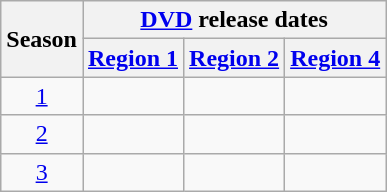<table class="wikitable plainrowheaders" style="text-align: center;">
<tr>
<th scope="col" rowspan="2">Season</th>
<th scope="col" colspan="4"><a href='#'>DVD</a> release dates</th>
</tr>
<tr>
<th scope="col"><a href='#'>Region 1</a></th>
<th scope="col"><a href='#'>Region 2</a></th>
<th scope="col"><a href='#'>Region 4</a></th>
</tr>
<tr>
<td scope="row"><a href='#'>1</a></td>
<td></td>
<td></td>
<td></td>
</tr>
<tr>
<td scope="row"><a href='#'>2</a></td>
<td></td>
<td></td>
<td></td>
</tr>
<tr>
<td scope="row"><a href='#'>3</a></td>
<td></td>
<td></td>
<td></td>
</tr>
</table>
